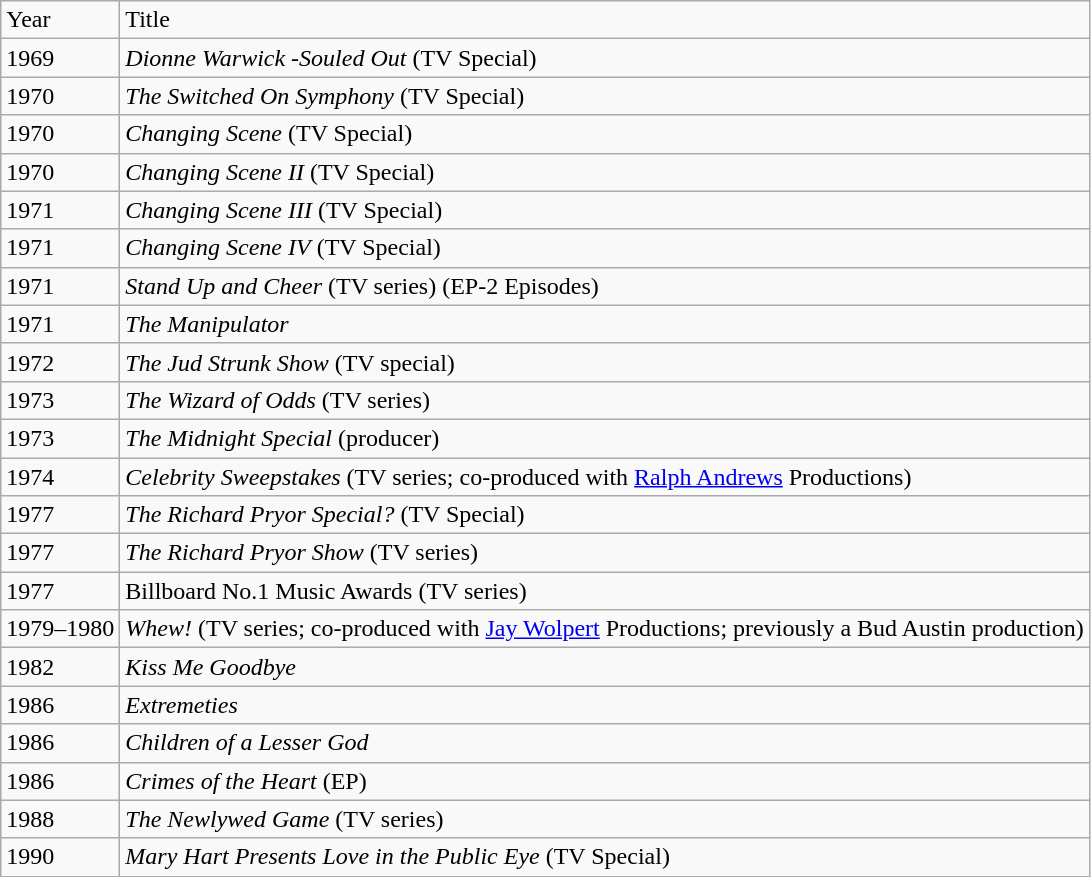<table class="wikitable">
<tr>
<td>Year</td>
<td>Title</td>
</tr>
<tr>
<td>1969</td>
<td><em>Dionne Warwick -Souled Out</em> (TV Special)</td>
</tr>
<tr>
<td>1970</td>
<td><em>The Switched On Symphony</em> (TV Special)</td>
</tr>
<tr>
<td>1970</td>
<td><em>Changing Scene</em> (TV Special)</td>
</tr>
<tr>
<td>1970</td>
<td><em>Changing Scene II</em> (TV Special)</td>
</tr>
<tr>
<td>1971</td>
<td><em>Changing Scene III</em> (TV Special)</td>
</tr>
<tr>
<td>1971</td>
<td><em>Changing Scene IV</em> (TV Special)</td>
</tr>
<tr>
<td>1971</td>
<td><em>Stand Up and Cheer</em> (TV series) (EP-2 Episodes)</td>
</tr>
<tr>
<td>1971</td>
<td><em>The Manipulator</em></td>
</tr>
<tr>
<td>1972</td>
<td><em>The Jud Strunk Show</em> (TV special)</td>
</tr>
<tr>
<td>1973</td>
<td><em>The Wizard of Odds</em> (TV series)</td>
</tr>
<tr>
<td>1973</td>
<td><em>The Midnight Special</em> (producer)</td>
</tr>
<tr>
<td>1974</td>
<td><em>Celebrity Sweepstakes</em> (TV series; co-produced with <a href='#'>Ralph Andrews</a> Productions)</td>
</tr>
<tr>
<td>1977</td>
<td><em>The Richard Pryor Special?</em> (TV Special)</td>
</tr>
<tr>
<td>1977</td>
<td><em>The Richard Pryor Show</em> (TV series)</td>
</tr>
<tr>
<td>1977</td>
<td>Billboard No.1 Music Awards (TV series)</td>
</tr>
<tr>
<td>1979–1980</td>
<td><em>Whew!</em> (TV series; co-produced with <a href='#'>Jay Wolpert</a> Productions; previously a Bud Austin production)</td>
</tr>
<tr>
<td>1982</td>
<td><em>Kiss Me Goodbye</em></td>
</tr>
<tr>
<td>1986</td>
<td><em>Extremeties</em></td>
</tr>
<tr>
<td>1986</td>
<td><em>Children of a Lesser God</em></td>
</tr>
<tr>
<td>1986</td>
<td><em>Crimes of the Heart</em> (EP)</td>
</tr>
<tr>
<td>1988</td>
<td><em>The Newlywed Game</em> (TV series)</td>
</tr>
<tr>
<td>1990</td>
<td><em>Mary Hart Presents Love in the Public Eye</em> (TV Special)</td>
</tr>
</table>
